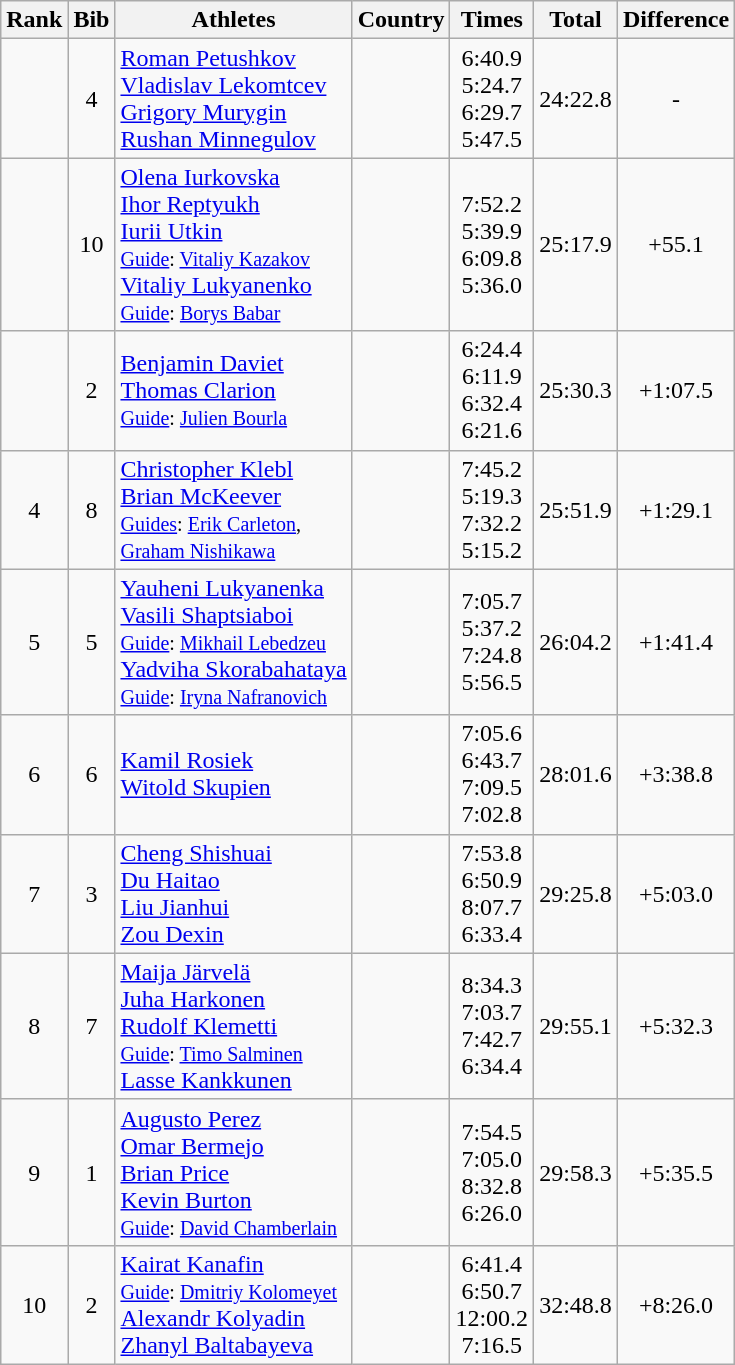<table class="wikitable sortable" style="text-align:center">
<tr>
<th>Rank</th>
<th>Bib</th>
<th>Athletes</th>
<th>Country</th>
<th>Times</th>
<th>Total</th>
<th>Difference</th>
</tr>
<tr>
<td></td>
<td>4</td>
<td align=left><a href='#'>Roman Petushkov</a><br><a href='#'>Vladislav Lekomtcev</a><br><a href='#'>Grigory Murygin</a><br><a href='#'>Rushan Minnegulov</a></td>
<td align=left></td>
<td>6:40.9 <br>5:24.7<br>6:29.7<br>5:47.5</td>
<td>24:22.8</td>
<td>-</td>
</tr>
<tr>
<td></td>
<td>10</td>
<td align=left><a href='#'>Olena Iurkovska</a><br><a href='#'>Ihor Reptyukh</a><br><a href='#'>Iurii Utkin</a><br><small><a href='#'>Guide</a>: <a href='#'>Vitaliy Kazakov</a></small><br><a href='#'>Vitaliy Lukyanenko</a><br><small><a href='#'>Guide</a>: <a href='#'>Borys Babar</a> </small></td>
<td align=left></td>
<td>7:52.2 <br>5:39.9<br>6:09.8<br>5:36.0</td>
<td>25:17.9</td>
<td>+55.1</td>
</tr>
<tr>
<td></td>
<td>2</td>
<td align=left><a href='#'>Benjamin Daviet</a><br><a href='#'>Thomas Clarion</a><br><small><a href='#'>Guide</a>: <a href='#'>Julien Bourla</a></small></td>
<td align=left></td>
<td>6:24.4<br>6:11.9<br>6:32.4<br>6:21.6</td>
<td>25:30.3</td>
<td>+1:07.5</td>
</tr>
<tr>
<td>4</td>
<td>8</td>
<td align=left><a href='#'>Christopher Klebl</a><br><a href='#'>Brian McKeever</a><br><small><a href='#'>Guides</a>: <a href='#'>Erik Carleton</a>,<br><a href='#'>Graham Nishikawa</a></small></td>
<td align=left></td>
<td>7:45.2<br>5:19.3<br>7:32.2<br>5:15.2</td>
<td>25:51.9</td>
<td>+1:29.1</td>
</tr>
<tr>
<td>5</td>
<td>5</td>
<td align=left><a href='#'>Yauheni Lukyanenka</a><br><a href='#'>Vasili Shaptsiaboi</a><br><small><a href='#'>Guide</a>: <a href='#'>Mikhail Lebedzeu</a></small><br><a href='#'>Yadviha Skorabahataya</a><br><small><a href='#'>Guide</a>: <a href='#'>Iryna Nafranovich</a></small></td>
<td align=left></td>
<td>7:05.7<br>5:37.2<br>7:24.8<br>5:56.5</td>
<td>26:04.2</td>
<td>+1:41.4</td>
</tr>
<tr>
<td>6</td>
<td>6</td>
<td align=left><a href='#'>Kamil Rosiek</a><br><a href='#'>Witold Skupien</a></td>
<td align=left></td>
<td>7:05.6<br>6:43.7<br>7:09.5<br>7:02.8</td>
<td>28:01.6</td>
<td>+3:38.8</td>
</tr>
<tr>
<td>7</td>
<td>3</td>
<td align=left><a href='#'>Cheng Shishuai</a><br><a href='#'>Du Haitao</a><br><a href='#'>Liu Jianhui</a><br><a href='#'>Zou Dexin</a></td>
<td align=left></td>
<td>7:53.8<br>6:50.9<br>8:07.7<br>6:33.4</td>
<td>29:25.8</td>
<td>+5:03.0</td>
</tr>
<tr>
<td>8</td>
<td>7</td>
<td align=left><a href='#'>Maija Järvelä</a><br><a href='#'>Juha Harkonen</a><br><a href='#'>Rudolf Klemetti</a><br><small><a href='#'>Guide</a>: <a href='#'>Timo Salminen</a></small><br><a href='#'>Lasse Kankkunen</a></td>
<td align=left></td>
<td>8:34.3<br>7:03.7<br>7:42.7<br>6:34.4</td>
<td>29:55.1</td>
<td>+5:32.3</td>
</tr>
<tr>
<td>9</td>
<td>1</td>
<td align=left><a href='#'>Augusto Perez</a><br><a href='#'>Omar Bermejo</a><br><a href='#'>Brian Price</a><br><a href='#'>Kevin Burton</a><br><small><a href='#'>Guide</a>: <a href='#'>David Chamberlain</a></small></td>
<td align=left></td>
<td>7:54.5<br>7:05.0<br>8:32.8<br>6:26.0</td>
<td>29:58.3</td>
<td>+5:35.5</td>
</tr>
<tr>
<td>10</td>
<td>2</td>
<td align=left><a href='#'>Kairat Kanafin</a><br><small><a href='#'>Guide</a>: <a href='#'>Dmitriy Kolomeyet</a></small><br><a href='#'>Alexandr Kolyadin</a><br><a href='#'>Zhanyl Baltabayeva</a></td>
<td align=left></td>
<td>6:41.4<br>6:50.7<br>12:00.2<br>7:16.5</td>
<td>32:48.8</td>
<td>+8:26.0</td>
</tr>
</table>
